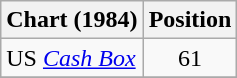<table class="wikitable">
<tr>
<th>Chart (1984)</th>
<th>Position</th>
</tr>
<tr>
<td>US <a href='#'><em>Cash Box</em></a></td>
<td align="center">61</td>
</tr>
<tr>
</tr>
</table>
